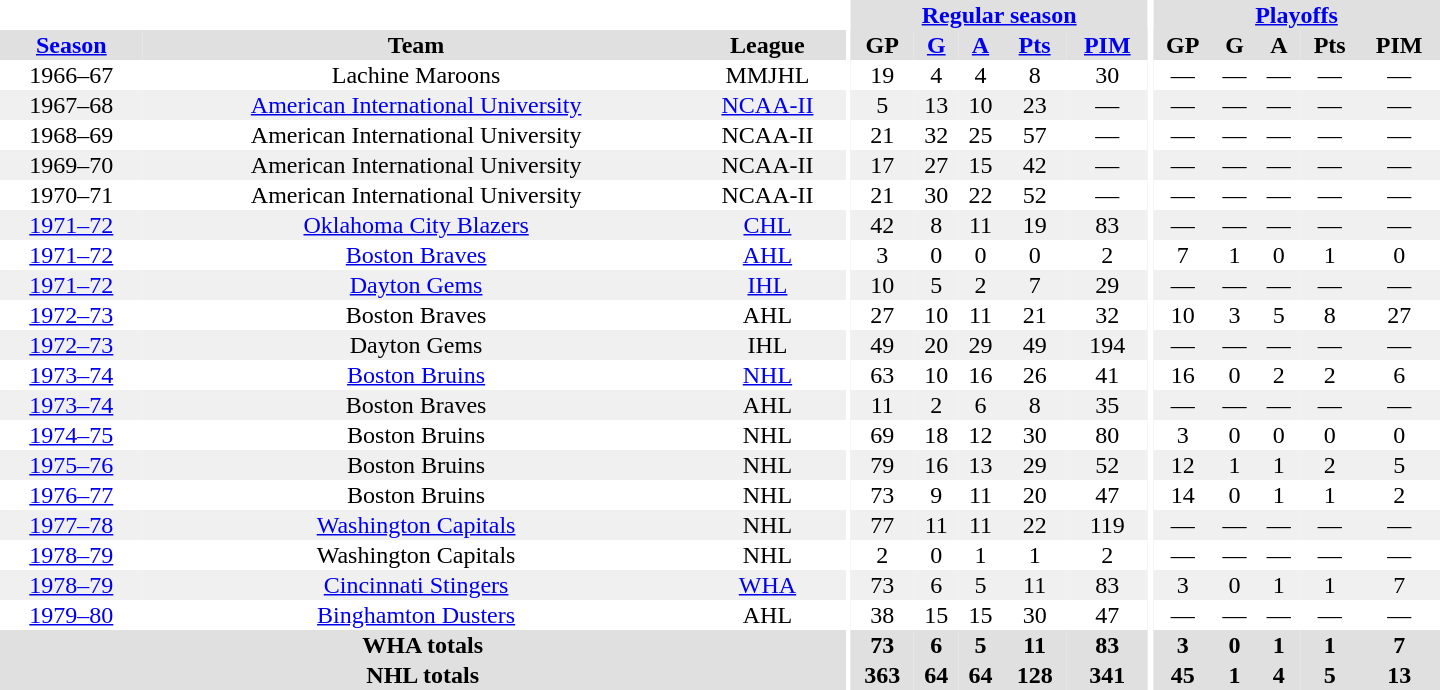<table border="0" cellpadding="1" cellspacing="0" style="text-align:center; width:60em">
<tr bgcolor="#e0e0e0">
<th colspan="3" bgcolor="#ffffff"></th>
<th rowspan="100" bgcolor="#ffffff"></th>
<th colspan="5"><a href='#'>Regular season</a></th>
<th rowspan="100" bgcolor="#ffffff"></th>
<th colspan="5"><a href='#'>Playoffs</a></th>
</tr>
<tr bgcolor="#e0e0e0">
<th><a href='#'>Season</a></th>
<th>Team</th>
<th>League</th>
<th>GP</th>
<th><a href='#'>G</a></th>
<th><a href='#'>A</a></th>
<th><a href='#'>Pts</a></th>
<th><a href='#'>PIM</a></th>
<th>GP</th>
<th>G</th>
<th>A</th>
<th>Pts</th>
<th>PIM</th>
</tr>
<tr>
<td>1966–67</td>
<td>Lachine Maroons</td>
<td>MMJHL</td>
<td>19</td>
<td>4</td>
<td>4</td>
<td>8</td>
<td>30</td>
<td>—</td>
<td>—</td>
<td>—</td>
<td>—</td>
<td>—</td>
</tr>
<tr bgcolor="#f0f0f0">
<td>1967–68</td>
<td><a href='#'>American International University</a></td>
<td><a href='#'>NCAA-II</a></td>
<td>5</td>
<td>13</td>
<td>10</td>
<td>23</td>
<td>—</td>
<td>—</td>
<td>—</td>
<td>—</td>
<td>—</td>
<td>—</td>
</tr>
<tr>
<td>1968–69</td>
<td>American International University</td>
<td>NCAA-II</td>
<td>21</td>
<td>32</td>
<td>25</td>
<td>57</td>
<td>—</td>
<td>—</td>
<td>—</td>
<td>—</td>
<td>—</td>
<td>—</td>
</tr>
<tr bgcolor="#f0f0f0">
<td>1969–70</td>
<td>American International University</td>
<td>NCAA-II</td>
<td>17</td>
<td>27</td>
<td>15</td>
<td>42</td>
<td>—</td>
<td>—</td>
<td>—</td>
<td>—</td>
<td>—</td>
<td>—</td>
</tr>
<tr>
<td>1970–71</td>
<td>American International University</td>
<td>NCAA-II</td>
<td>21</td>
<td>30</td>
<td>22</td>
<td>52</td>
<td>—</td>
<td>—</td>
<td>—</td>
<td>—</td>
<td>—</td>
<td>—</td>
</tr>
<tr bgcolor="#f0f0f0">
<td><a href='#'>1971–72</a></td>
<td><a href='#'>Oklahoma City Blazers</a></td>
<td><a href='#'>CHL</a></td>
<td>42</td>
<td>8</td>
<td>11</td>
<td>19</td>
<td>83</td>
<td>—</td>
<td>—</td>
<td>—</td>
<td>—</td>
<td>—</td>
</tr>
<tr>
<td><a href='#'>1971–72</a></td>
<td><a href='#'>Boston Braves</a></td>
<td><a href='#'>AHL</a></td>
<td>3</td>
<td>0</td>
<td>0</td>
<td>0</td>
<td>2</td>
<td>7</td>
<td>1</td>
<td>0</td>
<td>1</td>
<td>0</td>
</tr>
<tr bgcolor="#f0f0f0">
<td><a href='#'>1971–72</a></td>
<td><a href='#'>Dayton Gems</a></td>
<td><a href='#'>IHL</a></td>
<td>10</td>
<td>5</td>
<td>2</td>
<td>7</td>
<td>29</td>
<td>—</td>
<td>—</td>
<td>—</td>
<td>—</td>
<td>—</td>
</tr>
<tr>
<td><a href='#'>1972–73</a></td>
<td>Boston Braves</td>
<td>AHL</td>
<td>27</td>
<td>10</td>
<td>11</td>
<td>21</td>
<td>32</td>
<td>10</td>
<td>3</td>
<td>5</td>
<td>8</td>
<td>27</td>
</tr>
<tr bgcolor="#f0f0f0">
<td><a href='#'>1972–73</a></td>
<td>Dayton Gems</td>
<td>IHL</td>
<td>49</td>
<td>20</td>
<td>29</td>
<td>49</td>
<td>194</td>
<td>—</td>
<td>—</td>
<td>—</td>
<td>—</td>
<td>—</td>
</tr>
<tr>
<td><a href='#'>1973–74</a></td>
<td><a href='#'>Boston Bruins</a></td>
<td><a href='#'>NHL</a></td>
<td>63</td>
<td>10</td>
<td>16</td>
<td>26</td>
<td>41</td>
<td>16</td>
<td>0</td>
<td>2</td>
<td>2</td>
<td>6</td>
</tr>
<tr bgcolor="#f0f0f0">
<td><a href='#'>1973–74</a></td>
<td>Boston Braves</td>
<td>AHL</td>
<td>11</td>
<td>2</td>
<td>6</td>
<td>8</td>
<td>35</td>
<td>—</td>
<td>—</td>
<td>—</td>
<td>—</td>
<td>—</td>
</tr>
<tr>
<td><a href='#'>1974–75</a></td>
<td>Boston Bruins</td>
<td>NHL</td>
<td>69</td>
<td>18</td>
<td>12</td>
<td>30</td>
<td>80</td>
<td>3</td>
<td>0</td>
<td>0</td>
<td>0</td>
<td>0</td>
</tr>
<tr bgcolor="#f0f0f0">
<td><a href='#'>1975–76</a></td>
<td>Boston Bruins</td>
<td>NHL</td>
<td>79</td>
<td>16</td>
<td>13</td>
<td>29</td>
<td>52</td>
<td>12</td>
<td>1</td>
<td>1</td>
<td>2</td>
<td>5</td>
</tr>
<tr>
<td><a href='#'>1976–77</a></td>
<td>Boston Bruins</td>
<td>NHL</td>
<td>73</td>
<td>9</td>
<td>11</td>
<td>20</td>
<td>47</td>
<td>14</td>
<td>0</td>
<td>1</td>
<td>1</td>
<td>2</td>
</tr>
<tr bgcolor="#f0f0f0">
<td><a href='#'>1977–78</a></td>
<td><a href='#'>Washington Capitals</a></td>
<td>NHL</td>
<td>77</td>
<td>11</td>
<td>11</td>
<td>22</td>
<td>119</td>
<td>—</td>
<td>—</td>
<td>—</td>
<td>—</td>
<td>—</td>
</tr>
<tr>
<td><a href='#'>1978–79</a></td>
<td>Washington Capitals</td>
<td>NHL</td>
<td>2</td>
<td>0</td>
<td>1</td>
<td>1</td>
<td>2</td>
<td>—</td>
<td>—</td>
<td>—</td>
<td>—</td>
<td>—</td>
</tr>
<tr bgcolor="#f0f0f0">
<td><a href='#'>1978–79</a></td>
<td><a href='#'>Cincinnati Stingers</a></td>
<td><a href='#'>WHA</a></td>
<td>73</td>
<td>6</td>
<td>5</td>
<td>11</td>
<td>83</td>
<td>3</td>
<td>0</td>
<td>1</td>
<td>1</td>
<td>7</td>
</tr>
<tr>
<td><a href='#'>1979–80</a></td>
<td><a href='#'>Binghamton Dusters</a></td>
<td>AHL</td>
<td>38</td>
<td>15</td>
<td>15</td>
<td>30</td>
<td>47</td>
<td>—</td>
<td>—</td>
<td>—</td>
<td>—</td>
<td>—</td>
</tr>
<tr bgcolor="#e0e0e0">
<th colspan="3">WHA totals</th>
<th>73</th>
<th>6</th>
<th>5</th>
<th>11</th>
<th>83</th>
<th>3</th>
<th>0</th>
<th>1</th>
<th>1</th>
<th>7</th>
</tr>
<tr bgcolor="#e0e0e0">
<th colspan="3">NHL totals</th>
<th>363</th>
<th>64</th>
<th>64</th>
<th>128</th>
<th>341</th>
<th>45</th>
<th>1</th>
<th>4</th>
<th>5</th>
<th>13</th>
</tr>
</table>
